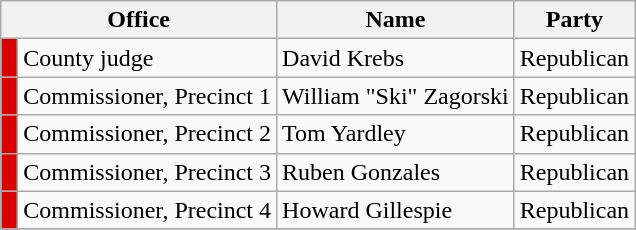<table class="wikitable">
<tr>
<th colspan="2">Office</th>
<th>Name</th>
<th>Party</th>
</tr>
<tr>
<td bgcolor=dark red> </td>
<td>County judge</td>
<td>David Krebs</td>
<td>Republican</td>
</tr>
<tr>
<td bgcolor=dark red> </td>
<td>Commissioner, Precinct 1</td>
<td>William "Ski" Zagorski</td>
<td>Republican</td>
</tr>
<tr>
<td bgcolor=dark red> </td>
<td>Commissioner, Precinct 2</td>
<td>Tom Yardley</td>
<td>Republican</td>
</tr>
<tr>
<td bgcolor=dark red> </td>
<td>Commissioner, Precinct 3</td>
<td>Ruben Gonzales</td>
<td>Republican</td>
</tr>
<tr>
<td bgcolor=dark red> </td>
<td>Commissioner, Precinct 4</td>
<td>Howard Gillespie</td>
<td>Republican</td>
</tr>
<tr>
</tr>
</table>
